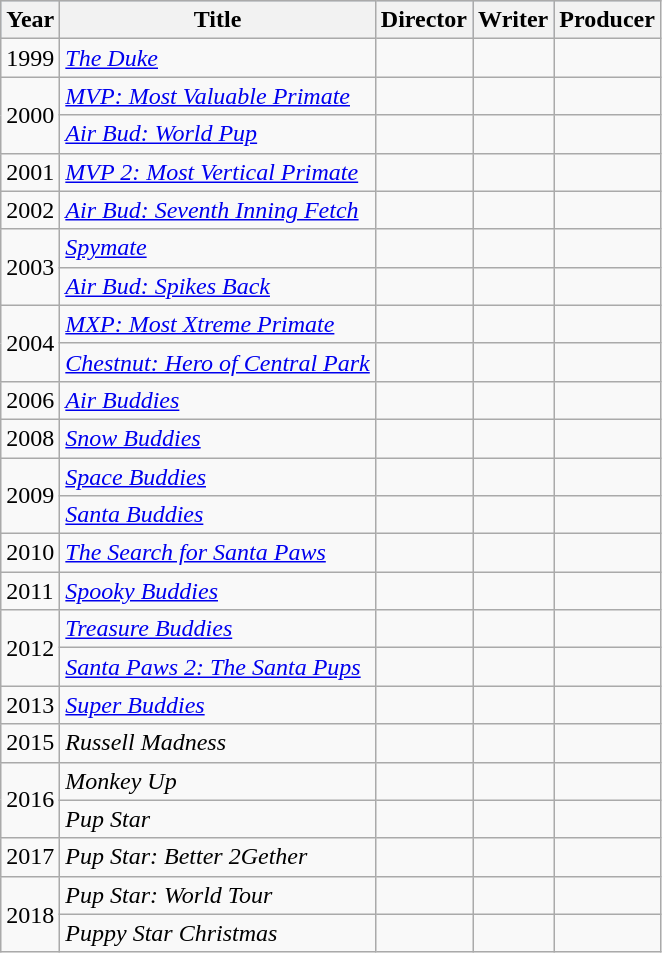<table class="wikitable">
<tr style="background:#b0c4de; text-align:center;">
<th>Year</th>
<th>Title</th>
<th>Director</th>
<th>Writer</th>
<th>Producer</th>
</tr>
<tr>
<td>1999</td>
<td><em><a href='#'>The Duke</a></em></td>
<td></td>
<td></td>
<td></td>
</tr>
<tr>
<td rowspan="2">2000</td>
<td><em><a href='#'>MVP: Most Valuable Primate</a></em></td>
<td></td>
<td></td>
<td></td>
</tr>
<tr>
<td><em><a href='#'>Air Bud: World Pup</a></em></td>
<td></td>
<td></td>
<td></td>
</tr>
<tr>
<td>2001</td>
<td><em><a href='#'>MVP 2: Most Vertical Primate</a></em></td>
<td></td>
<td></td>
<td></td>
</tr>
<tr>
<td>2002</td>
<td><em><a href='#'>Air Bud: Seventh Inning Fetch</a></em></td>
<td></td>
<td></td>
<td></td>
</tr>
<tr>
<td rowspan="2">2003</td>
<td><em><a href='#'>Spymate</a></em></td>
<td></td>
<td></td>
<td></td>
</tr>
<tr>
<td><em><a href='#'>Air Bud: Spikes Back</a></em></td>
<td></td>
<td></td>
<td></td>
</tr>
<tr>
<td rowspan="2">2004</td>
<td><em><a href='#'>MXP: Most Xtreme Primate</a></em></td>
<td></td>
<td></td>
<td></td>
</tr>
<tr>
<td><em><a href='#'>Chestnut: Hero of Central Park</a></em></td>
<td></td>
<td></td>
<td></td>
</tr>
<tr>
<td>2006</td>
<td><em><a href='#'>Air Buddies</a></em></td>
<td></td>
<td></td>
<td></td>
</tr>
<tr>
<td>2008</td>
<td><em><a href='#'>Snow Buddies</a></em></td>
<td></td>
<td></td>
<td></td>
</tr>
<tr>
<td rowspan="2">2009</td>
<td><em><a href='#'>Space Buddies</a></em></td>
<td></td>
<td></td>
<td></td>
</tr>
<tr>
<td><em><a href='#'>Santa Buddies</a></em></td>
<td></td>
<td></td>
<td></td>
</tr>
<tr>
<td>2010</td>
<td><em><a href='#'>The Search for Santa Paws</a></em></td>
<td></td>
<td></td>
<td></td>
</tr>
<tr>
<td>2011</td>
<td><em><a href='#'>Spooky Buddies</a></em></td>
<td></td>
<td></td>
<td></td>
</tr>
<tr>
<td rowspan="2">2012</td>
<td><em><a href='#'>Treasure Buddies</a></em></td>
<td></td>
<td></td>
<td></td>
</tr>
<tr>
<td><em><a href='#'>Santa Paws 2: The Santa Pups</a></em></td>
<td></td>
<td></td>
<td></td>
</tr>
<tr>
<td>2013</td>
<td><em><a href='#'>Super Buddies</a></em></td>
<td></td>
<td></td>
<td></td>
</tr>
<tr>
<td>2015</td>
<td><em>Russell Madness</em></td>
<td></td>
<td></td>
<td></td>
</tr>
<tr>
<td rowspan="2">2016</td>
<td><em>Monkey Up</em></td>
<td></td>
<td></td>
<td></td>
</tr>
<tr>
<td><em>Pup Star</em></td>
<td></td>
<td></td>
<td></td>
</tr>
<tr>
<td>2017</td>
<td><em>Pup Star: Better 2Gether</em></td>
<td></td>
<td></td>
<td></td>
</tr>
<tr>
<td rowspan="2">2018</td>
<td><em>Pup Star: World Tour</em></td>
<td></td>
<td></td>
<td></td>
</tr>
<tr>
<td><em>Puppy Star Christmas</em></td>
<td></td>
<td></td>
<td></td>
</tr>
</table>
